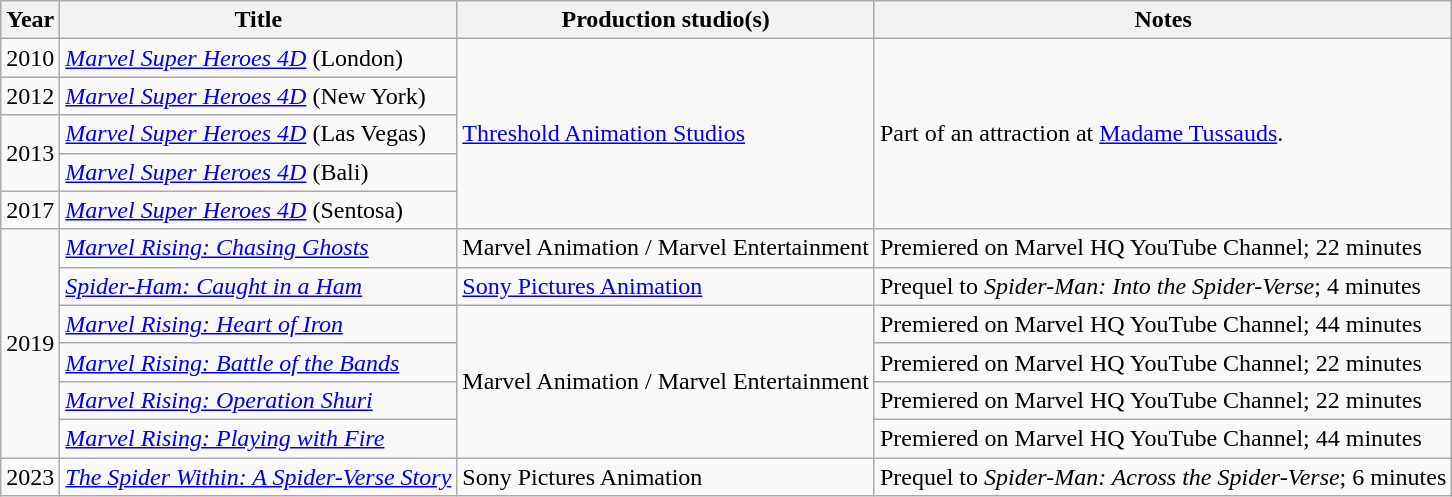<table class="wikitable">
<tr>
<th>Year</th>
<th>Title</th>
<th>Production studio(s)</th>
<th>Notes</th>
</tr>
<tr>
<td>2010</td>
<td><em><a href='#'>Marvel Super Heroes 4D</a></em> (London)</td>
<td rowspan="5"><a href='#'>Threshold Animation Studios</a></td>
<td rowspan="5">Part of an attraction at <a href='#'>Madame Tussauds</a>.</td>
</tr>
<tr>
<td>2012</td>
<td><em><a href='#'>Marvel Super Heroes 4D</a></em> (New York)</td>
</tr>
<tr>
<td rowspan="2">2013</td>
<td><em><a href='#'>Marvel Super Heroes 4D</a></em> (Las Vegas)</td>
</tr>
<tr>
<td><em><a href='#'>Marvel Super Heroes 4D</a></em> (Bali)</td>
</tr>
<tr>
<td>2017</td>
<td><em><a href='#'>Marvel Super Heroes 4D</a></em> (Sentosa)</td>
</tr>
<tr>
<td rowspan="6">2019</td>
<td><em><a href='#'>Marvel Rising: Chasing Ghosts</a></em></td>
<td>Marvel Animation / Marvel Entertainment</td>
<td>Premiered on Marvel HQ YouTube Channel; 22 minutes</td>
</tr>
<tr>
<td><em><a href='#'>Spider-Ham: Caught in a Ham</a></em></td>
<td><a href='#'>Sony Pictures Animation</a></td>
<td>Prequel to <em>Spider-Man: Into the Spider-Verse</em>; 4 minutes</td>
</tr>
<tr>
<td><em><a href='#'>Marvel Rising: Heart of Iron</a></em></td>
<td rowspan="4">Marvel Animation / Marvel Entertainment</td>
<td>Premiered on Marvel HQ YouTube Channel; 44 minutes</td>
</tr>
<tr>
<td><em><a href='#'>Marvel Rising: Battle of the Bands</a></em></td>
<td>Premiered on Marvel HQ YouTube Channel; 22 minutes</td>
</tr>
<tr>
<td><em><a href='#'>Marvel Rising: Operation Shuri</a></em></td>
<td>Premiered on Marvel HQ YouTube Channel; 22 minutes</td>
</tr>
<tr>
<td><em><a href='#'>Marvel Rising: Playing with Fire</a></em></td>
<td>Premiered on Marvel HQ YouTube Channel; 44 minutes</td>
</tr>
<tr>
<td>2023</td>
<td><em><a href='#'>The Spider Within: A Spider-Verse Story</a></em></td>
<td>Sony Pictures Animation</td>
<td>Prequel to <em>Spider-Man: Across the Spider-Verse</em>; 6 minutes</td>
</tr>
</table>
